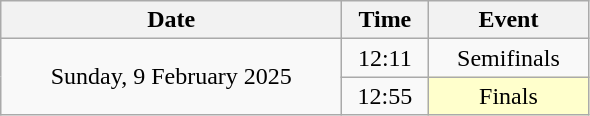<table class = "wikitable" style="text-align:center;">
<tr>
<th width=220>Date</th>
<th width=50>Time</th>
<th width=100>Event</th>
</tr>
<tr>
<td rowspan=2>Sunday, 9 February 2025</td>
<td>12:11</td>
<td>Semifinals</td>
</tr>
<tr>
<td>12:55</td>
<td bgcolor=ffffcc>Finals</td>
</tr>
</table>
